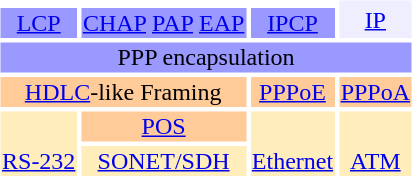<table border="0" cellspacing="3" style="float:right; text-align:center; padding-left:15px">
<tr>
<td></td>
<td></td>
<td></td>
<td bgcolor="#eeeeff" rowspan=2 colspan=1><a href='#'>IP</a></td>
</tr>
<tr>
<td bgcolor="#9999ff"><a href='#'>LCP</a></td>
<td bgcolor="#9999ff"><a href='#'>CHAP</a> <a href='#'>PAP</a> <a href='#'>EAP</a></td>
<td bgcolor="#9999ff"><a href='#'>IPCP</a></td>
</tr>
<tr>
<td bgcolor="#9999ff" rowspan=1 colspan=4>PPP encapsulation</td>
</tr>
<tr>
<td bgcolor="#ffcc99" rowspan=1 colspan=2><a href='#'>HDLC</a>-like Framing</td>
<td bgcolor="#ffcc99"><a href='#'>PPPoE</a></td>
<td bgcolor="#ffcc99"><a href='#'>PPPoA</a></td>
</tr>
<tr>
<td valign="bottom" bgcolor="#ffeebb" rowspan=2 colspan=1><a href='#'>RS-232</a></td>
<td bgcolor="#ffcc99"><a href='#'>POS</a></td>
<td valign="bottom" bgcolor="#ffeebb" rowspan=2 colspan=1><a href='#'>Ethernet</a></td>
<td valign="bottom" bgcolor="#ffeebb" rowspan=2 colspan=1><a href='#'>ATM</a></td>
</tr>
<tr>
<td bgcolor="#ffeebb"><a href='#'>SONET/SDH</a></td>
</tr>
</table>
